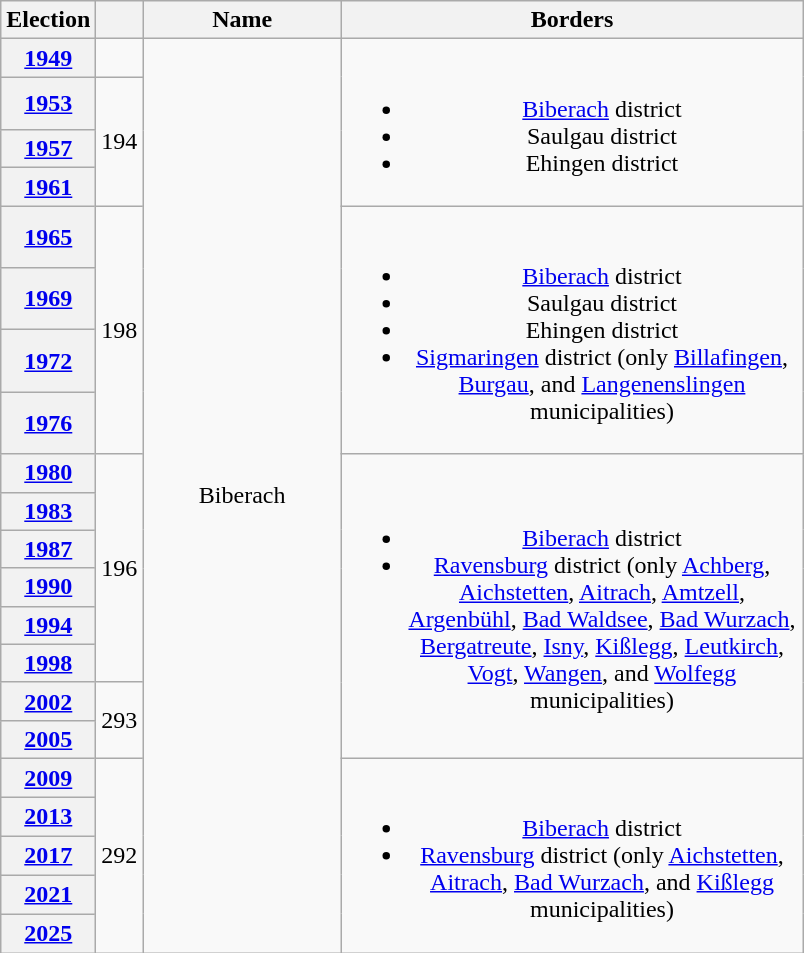<table class=wikitable style="text-align:center">
<tr>
<th>Election</th>
<th></th>
<th width=125px>Name</th>
<th width=300px>Borders</th>
</tr>
<tr>
<th><a href='#'>1949</a></th>
<td></td>
<td rowspan=21>Biberach</td>
<td rowspan=4><br><ul><li><a href='#'>Biberach</a> district</li><li>Saulgau district</li><li>Ehingen district</li></ul></td>
</tr>
<tr>
<th><a href='#'>1953</a></th>
<td rowspan=3>194</td>
</tr>
<tr>
<th><a href='#'>1957</a></th>
</tr>
<tr>
<th><a href='#'>1961</a></th>
</tr>
<tr>
<th><a href='#'>1965</a></th>
<td rowspan=4>198</td>
<td rowspan=4><br><ul><li><a href='#'>Biberach</a> district</li><li>Saulgau district</li><li>Ehingen district</li><li><a href='#'>Sigmaringen</a> district (only <a href='#'>Billafingen</a>, <a href='#'>Burgau</a>, and <a href='#'>Langenenslingen</a> municipalities)</li></ul></td>
</tr>
<tr>
<th><a href='#'>1969</a></th>
</tr>
<tr>
<th><a href='#'>1972</a></th>
</tr>
<tr>
<th><a href='#'>1976</a></th>
</tr>
<tr>
<th><a href='#'>1980</a></th>
<td rowspan=6>196</td>
<td rowspan=8><br><ul><li><a href='#'>Biberach</a> district</li><li><a href='#'>Ravensburg</a> district (only <a href='#'>Achberg</a>, <a href='#'>Aichstetten</a>, <a href='#'>Aitrach</a>, <a href='#'>Amtzell</a>, <a href='#'>Argenbühl</a>, <a href='#'>Bad Waldsee</a>, <a href='#'>Bad Wurzach</a>, <a href='#'>Bergatreute</a>, <a href='#'>Isny</a>, <a href='#'>Kißlegg</a>, <a href='#'>Leutkirch</a>, <a href='#'>Vogt</a>, <a href='#'>Wangen</a>, and <a href='#'>Wolfegg</a> municipalities)</li></ul></td>
</tr>
<tr>
<th><a href='#'>1983</a></th>
</tr>
<tr>
<th><a href='#'>1987</a></th>
</tr>
<tr>
<th><a href='#'>1990</a></th>
</tr>
<tr>
<th><a href='#'>1994</a></th>
</tr>
<tr>
<th><a href='#'>1998</a></th>
</tr>
<tr>
<th><a href='#'>2002</a></th>
<td rowspan=2>293</td>
</tr>
<tr>
<th><a href='#'>2005</a></th>
</tr>
<tr>
<th><a href='#'>2009</a></th>
<td rowspan=5>292</td>
<td rowspan=5><br><ul><li><a href='#'>Biberach</a> district</li><li><a href='#'>Ravensburg</a> district (only <a href='#'>Aichstetten</a>, <a href='#'>Aitrach</a>, <a href='#'>Bad Wurzach</a>, and <a href='#'>Kißlegg</a> municipalities)</li></ul></td>
</tr>
<tr>
<th><a href='#'>2013</a></th>
</tr>
<tr>
<th><a href='#'>2017</a></th>
</tr>
<tr>
<th><a href='#'>2021</a></th>
</tr>
<tr>
<th><a href='#'>2025</a></th>
</tr>
</table>
